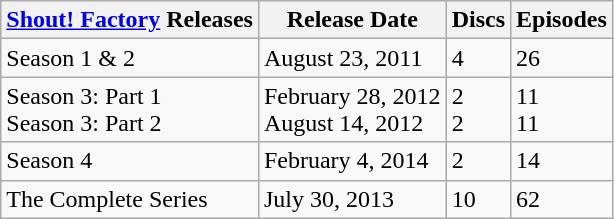<table class="wikitable">
<tr>
<th><a href='#'>Shout! Factory</a> Releases</th>
<th style="text-align:center;">Release Date</th>
<th>Discs</th>
<th>Episodes</th>
</tr>
<tr>
<td>Season 1 & 2</td>
<td>August 23, 2011</td>
<td>4</td>
<td>26</td>
</tr>
<tr>
<td>Season 3: Part 1<br>Season 3: Part 2</td>
<td>February 28, 2012<br>August 14, 2012</td>
<td>2<br>2</td>
<td>11<br>11</td>
</tr>
<tr>
<td>Season 4</td>
<td>February 4, 2014</td>
<td>2</td>
<td>14</td>
</tr>
<tr>
<td>The Complete Series</td>
<td>July 30, 2013</td>
<td>10</td>
<td>62</td>
</tr>
</table>
